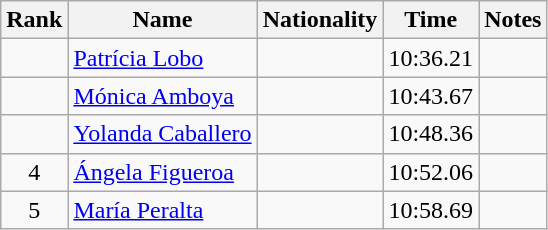<table class="wikitable sortable" style="text-align:center">
<tr>
<th>Rank</th>
<th>Name</th>
<th>Nationality</th>
<th>Time</th>
<th>Notes</th>
</tr>
<tr>
<td></td>
<td align=left><a href='#'>Patrícia Lobo</a></td>
<td align=left></td>
<td>10:36.21</td>
<td></td>
</tr>
<tr>
<td></td>
<td align=left><a href='#'>Mónica Amboya</a></td>
<td align=left></td>
<td>10:43.67</td>
<td></td>
</tr>
<tr>
<td></td>
<td align=left><a href='#'>Yolanda Caballero</a></td>
<td align=left></td>
<td>10:48.36</td>
<td></td>
</tr>
<tr>
<td>4</td>
<td align=left><a href='#'>Ángela Figueroa</a></td>
<td align=left></td>
<td>10:52.06</td>
<td></td>
</tr>
<tr>
<td>5</td>
<td align=left><a href='#'>María Peralta</a></td>
<td align=left></td>
<td>10:58.69</td>
<td></td>
</tr>
</table>
